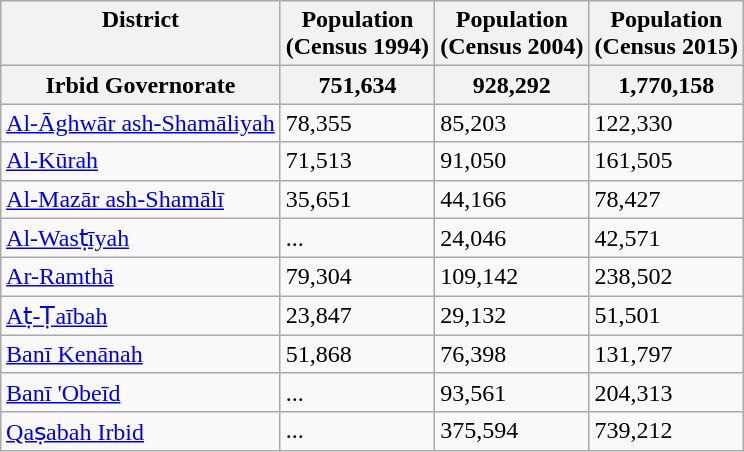<table class="wikitable sortable" style="margin-left:auto;margin-right:auto" style="text-align:right;">
<tr bgcolor="#ececec" valign=top>
<th>District</th>
<th>Population<br>(Census 1994)</th>
<th>Population<br>(Census 2004)</th>
<th>Population<br>(Census 2015)</th>
</tr>
<tr bgcolor="#ececec" valign=top>
<th align="center">Irbid Governorate</th>
<th>751,634</th>
<th>928,292</th>
<th>1,770,158</th>
</tr>
<tr>
<td align="left"><a href='#'>Al-Āghwār ash-Shamāliyah</a></td>
<td>78,355</td>
<td>85,203</td>
<td>122,330</td>
</tr>
<tr>
<td align="left"><a href='#'>Al-Kūrah</a></td>
<td>71,513</td>
<td>91,050</td>
<td>161,505</td>
</tr>
<tr>
<td align="left"><a href='#'>Al-Mazār ash-Shamālī</a></td>
<td>35,651</td>
<td>44,166</td>
<td>78,427</td>
</tr>
<tr>
<td align="left"><a href='#'>Al-Wasṭīyah</a></td>
<td>...</td>
<td>24,046</td>
<td>42,571</td>
</tr>
<tr>
<td align="left"><a href='#'>Ar-Ramthā</a></td>
<td>79,304</td>
<td>109,142</td>
<td>238,502</td>
</tr>
<tr>
<td align="left"><a href='#'>Aṭ-Ṭaībah</a></td>
<td>23,847</td>
<td>29,132</td>
<td>51,501</td>
</tr>
<tr>
<td align="left"><a href='#'>Banī Kenānah</a></td>
<td>51,868</td>
<td>76,398</td>
<td>131,797</td>
</tr>
<tr>
<td align="left"><a href='#'>Banī 'Obeīd</a></td>
<td>...</td>
<td>93,561</td>
<td>204,313</td>
</tr>
<tr>
<td align="left"><a href='#'>Qaṣabah Irbid</a></td>
<td>...</td>
<td>375,594</td>
<td>739,212</td>
</tr>
</table>
